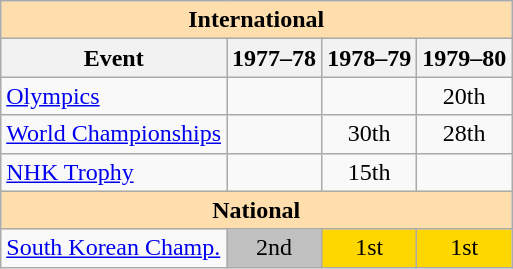<table class="wikitable" style="text-align:center">
<tr>
<th style="background-color: #ffdead; " colspan=4 align=center>International</th>
</tr>
<tr>
<th>Event</th>
<th>1977–78</th>
<th>1978–79</th>
<th>1979–80</th>
</tr>
<tr>
<td align=left><a href='#'>Olympics</a></td>
<td></td>
<td></td>
<td>20th</td>
</tr>
<tr>
<td align=left><a href='#'>World Championships</a></td>
<td></td>
<td>30th</td>
<td>28th</td>
</tr>
<tr>
<td align=left><a href='#'>NHK Trophy</a></td>
<td></td>
<td>15th</td>
<td></td>
</tr>
<tr>
<th style="background-color: #ffdead; " colspan=4 align=center>National</th>
</tr>
<tr>
<td align=left><a href='#'>South Korean Champ.</a></td>
<td bgcolor=silver>2nd</td>
<td bgcolor=gold>1st</td>
<td bgcolor=gold>1st</td>
</tr>
</table>
